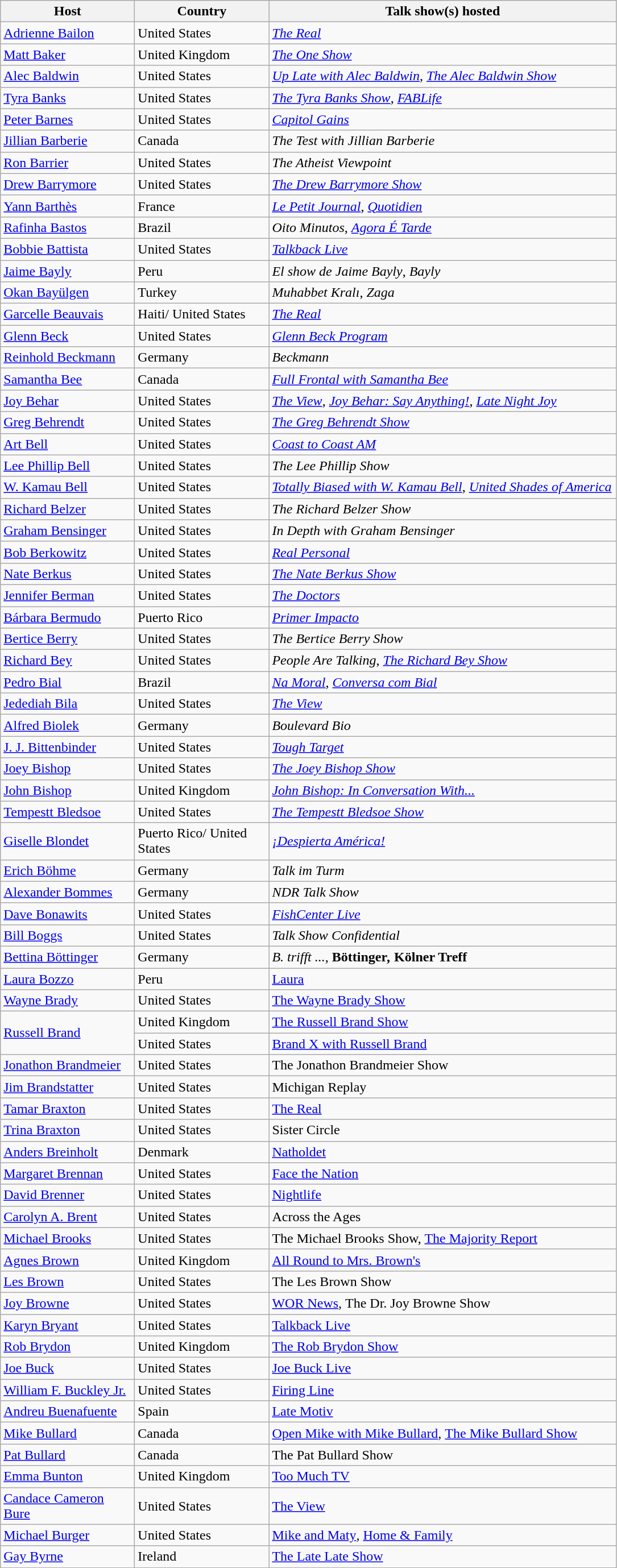<table class="wikitable">
<tr>
<th width="150">Host</th>
<th width="150">Country</th>
<th width="400">Talk show(s) hosted</th>
</tr>
<tr>
<td><a href='#'>Adrienne Bailon</a></td>
<td> United States</td>
<td><em><a href='#'>The Real</a></em></td>
</tr>
<tr>
<td><a href='#'>Matt Baker</a></td>
<td> United Kingdom</td>
<td><em><a href='#'>The One Show</a></em></td>
</tr>
<tr>
<td><a href='#'>Alec Baldwin</a></td>
<td> United States</td>
<td><em><a href='#'>Up Late with Alec Baldwin</a></em>, <em><a href='#'>The Alec Baldwin Show</a></em></td>
</tr>
<tr>
<td><a href='#'>Tyra Banks</a></td>
<td> United States</td>
<td><em><a href='#'>The Tyra Banks Show</a></em>, <em><a href='#'>FABLife</a> </em></td>
</tr>
<tr>
<td><a href='#'>Peter Barnes</a></td>
<td> United States</td>
<td><em><a href='#'>Capitol Gains</a></em></td>
</tr>
<tr>
<td><a href='#'>Jillian Barberie</a></td>
<td> Canada</td>
<td><em>The Test with Jillian Barberie</em></td>
</tr>
<tr>
<td><a href='#'>Ron Barrier</a></td>
<td> United States</td>
<td><em>The Atheist Viewpoint</em></td>
</tr>
<tr>
<td><a href='#'>Drew Barrymore</a></td>
<td> United States</td>
<td><em><a href='#'>The Drew Barrymore Show</a></em></td>
</tr>
<tr>
<td><a href='#'>Yann Barthès</a></td>
<td> France</td>
<td><em><a href='#'>Le Petit Journal</a></em>, <em><a href='#'>Quotidien</a></em></td>
</tr>
<tr>
<td><a href='#'>Rafinha Bastos</a></td>
<td> Brazil</td>
<td><em>Oito Minutos</em>, <em><a href='#'>Agora É Tarde</a></em></td>
</tr>
<tr>
<td><a href='#'>Bobbie Battista</a></td>
<td> United States</td>
<td><em><a href='#'>Talkback Live</a></em></td>
</tr>
<tr>
<td><a href='#'>Jaime Bayly</a></td>
<td> Peru</td>
<td><em>El show de Jaime Bayly</em>, <em>Bayly</em></td>
</tr>
<tr>
<td><a href='#'>Okan Bayülgen</a></td>
<td> Turkey</td>
<td><em>Muhabbet Kralı</em>, <em>Zaga</em></td>
</tr>
<tr>
<td><a href='#'>Garcelle Beauvais</a></td>
<td> Haiti/ United States</td>
<td><em><a href='#'>The Real</a></em></td>
</tr>
<tr>
<td><a href='#'>Glenn Beck</a></td>
<td> United States</td>
<td><em><a href='#'>Glenn Beck Program</a></em></td>
</tr>
<tr>
<td><a href='#'>Reinhold Beckmann</a></td>
<td> Germany</td>
<td><em>Beckmann</em></td>
</tr>
<tr>
<td><a href='#'>Samantha Bee</a></td>
<td> Canada</td>
<td><em><a href='#'>Full Frontal with Samantha Bee</a></em></td>
</tr>
<tr>
<td><a href='#'>Joy Behar</a></td>
<td> United States</td>
<td><em><a href='#'>The View</a></em>, <em><a href='#'>Joy Behar: Say Anything!</a></em>, <em><a href='#'>Late Night Joy</a></em></td>
</tr>
<tr>
<td><a href='#'>Greg Behrendt</a></td>
<td> United States</td>
<td><em><a href='#'>The Greg Behrendt Show</a></em></td>
</tr>
<tr>
<td><a href='#'>Art Bell</a></td>
<td> United States</td>
<td><em><a href='#'>Coast to Coast AM</a></em></td>
</tr>
<tr>
<td><a href='#'>Lee Phillip Bell</a></td>
<td> United States</td>
<td><em>The Lee Phillip Show</em></td>
</tr>
<tr>
<td><a href='#'>W. Kamau Bell</a></td>
<td> United States</td>
<td><em><a href='#'>Totally Biased with W. Kamau Bell</a></em>, <em><a href='#'>United Shades of America</a></em></td>
</tr>
<tr>
<td><a href='#'>Richard Belzer</a></td>
<td> United States</td>
<td><em>The Richard Belzer Show</em></td>
</tr>
<tr>
<td><a href='#'>Graham Bensinger</a></td>
<td> United States</td>
<td><em>In Depth with Graham Bensinger</em></td>
</tr>
<tr>
<td><a href='#'>Bob Berkowitz</a></td>
<td> United States</td>
<td><em><a href='#'>Real Personal</a></em></td>
</tr>
<tr>
<td><a href='#'>Nate Berkus</a></td>
<td> United States</td>
<td><em><a href='#'>The Nate Berkus Show</a></em></td>
</tr>
<tr>
<td><a href='#'>Jennifer Berman</a></td>
<td> United States</td>
<td><em><a href='#'>The Doctors</a></em></td>
</tr>
<tr>
<td><a href='#'>Bárbara Bermudo</a></td>
<td> Puerto Rico</td>
<td><em><a href='#'>Primer Impacto</a></em></td>
</tr>
<tr>
<td><a href='#'>Bertice Berry</a></td>
<td> United States</td>
<td><em>The Bertice Berry Show</em></td>
</tr>
<tr>
<td><a href='#'>Richard Bey</a></td>
<td> United States</td>
<td><em>People Are Talking</em>, <em><a href='#'>The Richard Bey Show</a></em></td>
</tr>
<tr>
<td><a href='#'>Pedro Bial</a></td>
<td> Brazil</td>
<td><em><a href='#'>Na Moral</a></em>, <em><a href='#'>Conversa com Bial</a></em></td>
</tr>
<tr>
<td><a href='#'>Jedediah Bila</a></td>
<td> United States</td>
<td><em><a href='#'>The View</a></em></td>
</tr>
<tr>
<td><a href='#'>Alfred Biolek</a></td>
<td> Germany</td>
<td><em>Boulevard Bio</em></td>
</tr>
<tr>
<td><a href='#'>J. J. Bittenbinder</a></td>
<td> United States</td>
<td><em><a href='#'>Tough Target</a></em></td>
</tr>
<tr>
<td><a href='#'>Joey Bishop</a></td>
<td> United States</td>
<td><em><a href='#'>The Joey Bishop Show</a></em></td>
</tr>
<tr>
<td><a href='#'>John Bishop</a></td>
<td> United Kingdom</td>
<td><em><a href='#'>John Bishop: In Conversation With...</a></em></td>
</tr>
<tr>
<td><a href='#'>Tempestt Bledsoe</a></td>
<td> United States</td>
<td><em><a href='#'>The Tempestt Bledsoe Show</a></em></td>
</tr>
<tr>
<td><a href='#'>Giselle Blondet</a></td>
<td> Puerto Rico/ United States</td>
<td><em><a href='#'>¡Despierta América!</a></em></td>
</tr>
<tr>
<td><a href='#'>Erich Böhme</a></td>
<td> Germany</td>
<td><em>Talk im Turm</em></td>
</tr>
<tr>
<td><a href='#'>Alexander Bommes</a></td>
<td> Germany</td>
<td><em>NDR Talk Show</em></td>
</tr>
<tr>
<td><a href='#'>Dave Bonawits</a></td>
<td> United States</td>
<td><em><a href='#'>FishCenter Live</a></em></td>
</tr>
<tr>
<td><a href='#'>Bill Boggs</a></td>
<td> United States</td>
<td><em>Talk Show Confidential</em></td>
</tr>
<tr>
<td><a href='#'>Bettina Böttinger</a></td>
<td> Germany</td>
<td><em>B. trifft ...</em>, <strong>Böttinger<em>, </em>Kölner Treff<em></td>
</tr>
<tr>
<td><a href='#'>Laura Bozzo</a></td>
<td> Peru</td>
<td></em><a href='#'>Laura</a><em></td>
</tr>
<tr>
<td><a href='#'>Wayne Brady</a></td>
<td> United States</td>
<td></em><a href='#'>The Wayne Brady Show</a><em></td>
</tr>
<tr>
<td rowspan="2"><a href='#'>Russell Brand</a></td>
<td> United Kingdom</td>
<td></em><a href='#'>The Russell Brand Show</a><em></td>
</tr>
<tr>
<td> United States</td>
<td></em><a href='#'>Brand X with Russell Brand</a><em></td>
</tr>
<tr>
<td><a href='#'>Jonathon Brandmeier</a></td>
<td> United States</td>
<td></em>The Jonathon Brandmeier Show<em></td>
</tr>
<tr>
<td><a href='#'>Jim Brandstatter</a></td>
<td> United States</td>
<td></em>Michigan Replay<em></td>
</tr>
<tr>
<td><a href='#'>Tamar Braxton</a></td>
<td> United States</td>
<td></em><a href='#'>The Real</a><em></td>
</tr>
<tr>
<td><a href='#'>Trina Braxton</a></td>
<td> United States</td>
<td></em>Sister Circle<em></td>
</tr>
<tr>
<td><a href='#'>Anders Breinholt</a></td>
<td> Denmark</td>
<td></em><a href='#'>Natholdet</a><em></td>
</tr>
<tr>
<td><a href='#'>Margaret Brennan</a></td>
<td> United States</td>
<td></em><a href='#'>Face the Nation</a><em></td>
</tr>
<tr>
<td><a href='#'>David Brenner</a></td>
<td> United States</td>
<td></em><a href='#'>Nightlife</a><em></td>
</tr>
<tr>
<td><a href='#'>Carolyn A. Brent</a></td>
<td> United States</td>
<td></em>Across the Ages<em></td>
</tr>
<tr>
<td><a href='#'>Michael Brooks</a></td>
<td> United States</td>
<td></em>The Michael Brooks Show, <a href='#'>The Majority Report</a><em></td>
</tr>
<tr>
<td><a href='#'>Agnes Brown</a> </td>
<td> United Kingdom</td>
<td></em><a href='#'>All Round to Mrs. Brown's</a><em></td>
</tr>
<tr>
<td><a href='#'>Les Brown</a></td>
<td> United States</td>
<td></em>The Les Brown Show<em></td>
</tr>
<tr>
<td><a href='#'>Joy Browne</a></td>
<td> United States</td>
<td></em><a href='#'>WOR News</a><em>, </em>The Dr. Joy Browne Show<em></td>
</tr>
<tr>
<td><a href='#'>Karyn Bryant</a></td>
<td> United States</td>
<td></em><a href='#'>Talkback Live</a><em></td>
</tr>
<tr>
<td><a href='#'>Rob Brydon</a></td>
<td> United Kingdom</td>
<td></em><a href='#'>The Rob Brydon Show</a><em></td>
</tr>
<tr>
<td><a href='#'>Joe Buck</a></td>
<td> United States</td>
<td></em><a href='#'>Joe Buck Live</a><em></td>
</tr>
<tr>
<td><a href='#'>William F. Buckley Jr.</a></td>
<td> United States</td>
<td></em><a href='#'>Firing Line</a><em></td>
</tr>
<tr>
<td><a href='#'>Andreu Buenafuente</a></td>
<td> Spain</td>
<td></em><a href='#'>Late Motiv</a><em></td>
</tr>
<tr>
<td><a href='#'>Mike Bullard</a></td>
<td> Canada</td>
<td></em><a href='#'>Open Mike with Mike Bullard</a><em>, </em><a href='#'>The Mike Bullard Show</a><em></td>
</tr>
<tr>
<td><a href='#'>Pat Bullard</a></td>
<td> Canada</td>
<td></em>The Pat Bullard Show<em></td>
</tr>
<tr>
<td><a href='#'>Emma Bunton</a></td>
<td> United Kingdom</td>
<td></em><a href='#'>Too Much TV</a><em></td>
</tr>
<tr>
<td><a href='#'>Candace Cameron Bure</a></td>
<td> United States</td>
<td></em><a href='#'>The View</a><em></td>
</tr>
<tr>
<td><a href='#'>Michael Burger</a></td>
<td> United States</td>
<td></em><a href='#'>Mike and Maty</a><em>, </em><a href='#'>Home & Family</a><em></td>
</tr>
<tr>
<td><a href='#'>Gay Byrne</a></td>
<td> Ireland</td>
<td></em><a href='#'>The Late Late Show</a> <em></td>
</tr>
</table>
